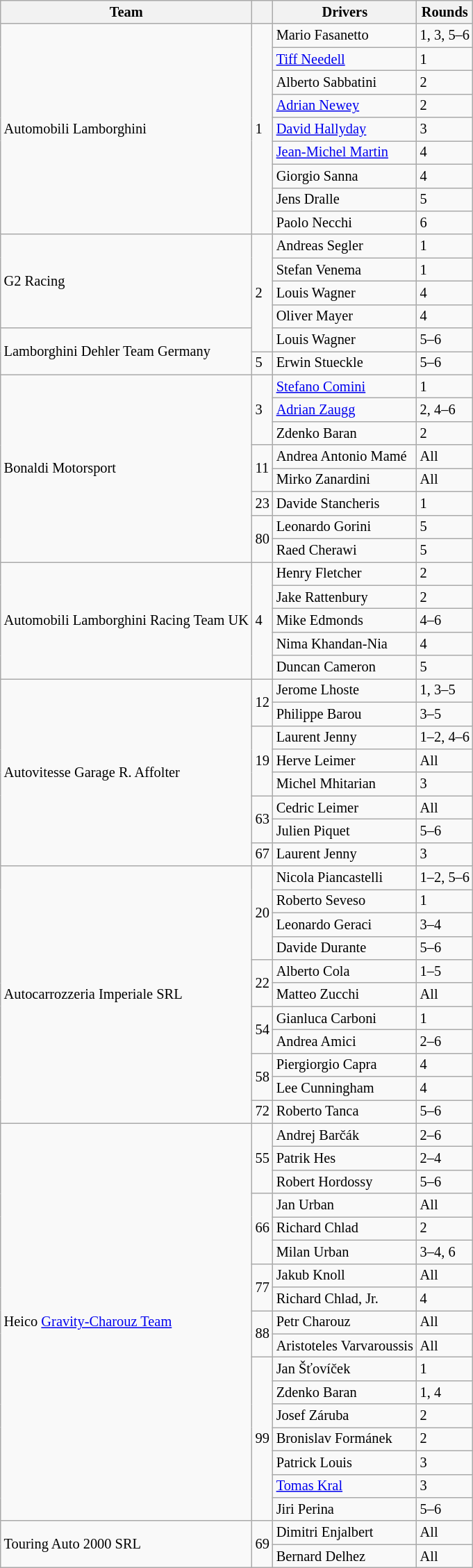<table class="wikitable" style="font-size: 85%;">
<tr>
<th>Team</th>
<th></th>
<th>Drivers</th>
<th>Rounds</th>
</tr>
<tr>
<td rowspan=9> Automobili Lamborghini</td>
<td rowspan=9>1</td>
<td> Mario Fasanetto</td>
<td>1, 3, 5–6</td>
</tr>
<tr>
<td> <a href='#'>Tiff Needell</a></td>
<td>1</td>
</tr>
<tr>
<td> Alberto Sabbatini</td>
<td>2</td>
</tr>
<tr>
<td> <a href='#'>Adrian Newey</a></td>
<td>2</td>
</tr>
<tr>
<td> <a href='#'>David Hallyday</a></td>
<td>3</td>
</tr>
<tr>
<td> <a href='#'>Jean-Michel Martin</a></td>
<td>4</td>
</tr>
<tr>
<td> Giorgio Sanna</td>
<td>4</td>
</tr>
<tr>
<td> Jens Dralle</td>
<td>5</td>
</tr>
<tr>
<td> Paolo Necchi</td>
<td>6</td>
</tr>
<tr>
<td rowspan=4> G2 Racing</td>
<td rowspan=5>2</td>
<td> Andreas Segler</td>
<td>1</td>
</tr>
<tr>
<td> Stefan Venema</td>
<td>1</td>
</tr>
<tr>
<td> Louis Wagner</td>
<td>4</td>
</tr>
<tr>
<td> Oliver Mayer</td>
<td>4</td>
</tr>
<tr>
<td rowspan=2> Lamborghini Dehler Team Germany</td>
<td> Louis Wagner</td>
<td>5–6</td>
</tr>
<tr>
<td>5</td>
<td> Erwin Stueckle</td>
<td>5–6</td>
</tr>
<tr>
<td rowspan=8> Bonaldi Motorsport</td>
<td rowspan=3>3</td>
<td> <a href='#'>Stefano Comini</a></td>
<td>1</td>
</tr>
<tr>
<td> <a href='#'>Adrian Zaugg</a></td>
<td>2, 4–6</td>
</tr>
<tr>
<td> Zdenko Baran</td>
<td>2</td>
</tr>
<tr>
<td rowspan=2>11</td>
<td> Andrea Antonio Mamé</td>
<td>All</td>
</tr>
<tr>
<td> Mirko Zanardini</td>
<td>All</td>
</tr>
<tr>
<td>23</td>
<td> Davide Stancheris</td>
<td>1</td>
</tr>
<tr>
<td rowspan=2>80</td>
<td> Leonardo Gorini</td>
<td>5</td>
</tr>
<tr>
<td> Raed Cherawi</td>
<td>5</td>
</tr>
<tr>
<td rowspan=5> Automobili Lamborghini Racing Team UK</td>
<td rowspan=5>4</td>
<td> Henry Fletcher</td>
<td>2</td>
</tr>
<tr>
<td> Jake Rattenbury</td>
<td>2</td>
</tr>
<tr>
<td> Mike Edmonds</td>
<td>4–6</td>
</tr>
<tr>
<td> Nima Khandan-Nia</td>
<td>4</td>
</tr>
<tr>
<td> Duncan Cameron</td>
<td>5</td>
</tr>
<tr>
<td rowspan=8> Autovitesse Garage R. Affolter</td>
<td rowspan=2>12</td>
<td> Jerome Lhoste</td>
<td>1, 3–5</td>
</tr>
<tr>
<td> Philippe Barou</td>
<td>3–5</td>
</tr>
<tr>
<td rowspan=3>19</td>
<td> Laurent Jenny</td>
<td>1–2, 4–6</td>
</tr>
<tr>
<td> Herve Leimer</td>
<td>All</td>
</tr>
<tr>
<td> Michel Mhitarian</td>
<td>3</td>
</tr>
<tr>
<td rowspan=2>63</td>
<td> Cedric Leimer</td>
<td>All</td>
</tr>
<tr>
<td> Julien Piquet</td>
<td>5–6</td>
</tr>
<tr>
<td>67</td>
<td> Laurent Jenny</td>
<td>3</td>
</tr>
<tr>
<td rowspan=11> Autocarrozzeria Imperiale SRL</td>
<td rowspan=4>20</td>
<td> Nicola Piancastelli</td>
<td>1–2, 5–6</td>
</tr>
<tr>
<td> Roberto Seveso</td>
<td>1</td>
</tr>
<tr>
<td> Leonardo Geraci</td>
<td>3–4</td>
</tr>
<tr>
<td> Davide Durante</td>
<td>5–6</td>
</tr>
<tr>
<td rowspan=2>22</td>
<td> Alberto Cola</td>
<td>1–5</td>
</tr>
<tr>
<td> Matteo Zucchi</td>
<td>All</td>
</tr>
<tr>
<td rowspan=2>54</td>
<td> Gianluca Carboni</td>
<td>1</td>
</tr>
<tr>
<td> Andrea Amici</td>
<td>2–6</td>
</tr>
<tr>
<td rowspan=2>58</td>
<td> Piergiorgio Capra</td>
<td>4</td>
</tr>
<tr>
<td> Lee Cunningham</td>
<td>4</td>
</tr>
<tr>
<td>72</td>
<td> Roberto Tanca</td>
<td>5–6</td>
</tr>
<tr>
<td rowspan=17> Heico <a href='#'>Gravity-Charouz Team</a></td>
<td rowspan=3>55</td>
<td> Andrej Barčák</td>
<td>2–6</td>
</tr>
<tr>
<td> Patrik Hes</td>
<td>2–4</td>
</tr>
<tr>
<td> Robert Hordossy</td>
<td>5–6</td>
</tr>
<tr>
<td rowspan=3>66</td>
<td> Jan Urban</td>
<td>All</td>
</tr>
<tr>
<td> Richard Chlad</td>
<td>2</td>
</tr>
<tr>
<td> Milan Urban</td>
<td>3–4, 6</td>
</tr>
<tr>
<td rowspan=2>77</td>
<td> Jakub Knoll</td>
<td>All</td>
</tr>
<tr>
<td> Richard Chlad, Jr.</td>
<td>4</td>
</tr>
<tr>
<td rowspan=2>88</td>
<td> Petr Charouz</td>
<td>All</td>
</tr>
<tr>
<td> Aristoteles Varvaroussis</td>
<td>All</td>
</tr>
<tr>
<td rowspan=7>99</td>
<td> Jan Šťovíček</td>
<td>1</td>
</tr>
<tr>
<td> Zdenko Baran</td>
<td>1, 4</td>
</tr>
<tr>
<td> Josef Záruba</td>
<td>2</td>
</tr>
<tr>
<td> Bronislav Formánek</td>
<td>2</td>
</tr>
<tr>
<td> Patrick Louis</td>
<td>3</td>
</tr>
<tr>
<td> <a href='#'>Tomas Kral</a></td>
<td>3</td>
</tr>
<tr>
<td> Jiri Perina</td>
<td>5–6</td>
</tr>
<tr>
<td rowspan=2> Touring Auto 2000 SRL</td>
<td rowspan=2>69</td>
<td> Dimitri Enjalbert</td>
<td>All</td>
</tr>
<tr>
<td> Bernard Delhez</td>
<td>All</td>
</tr>
</table>
